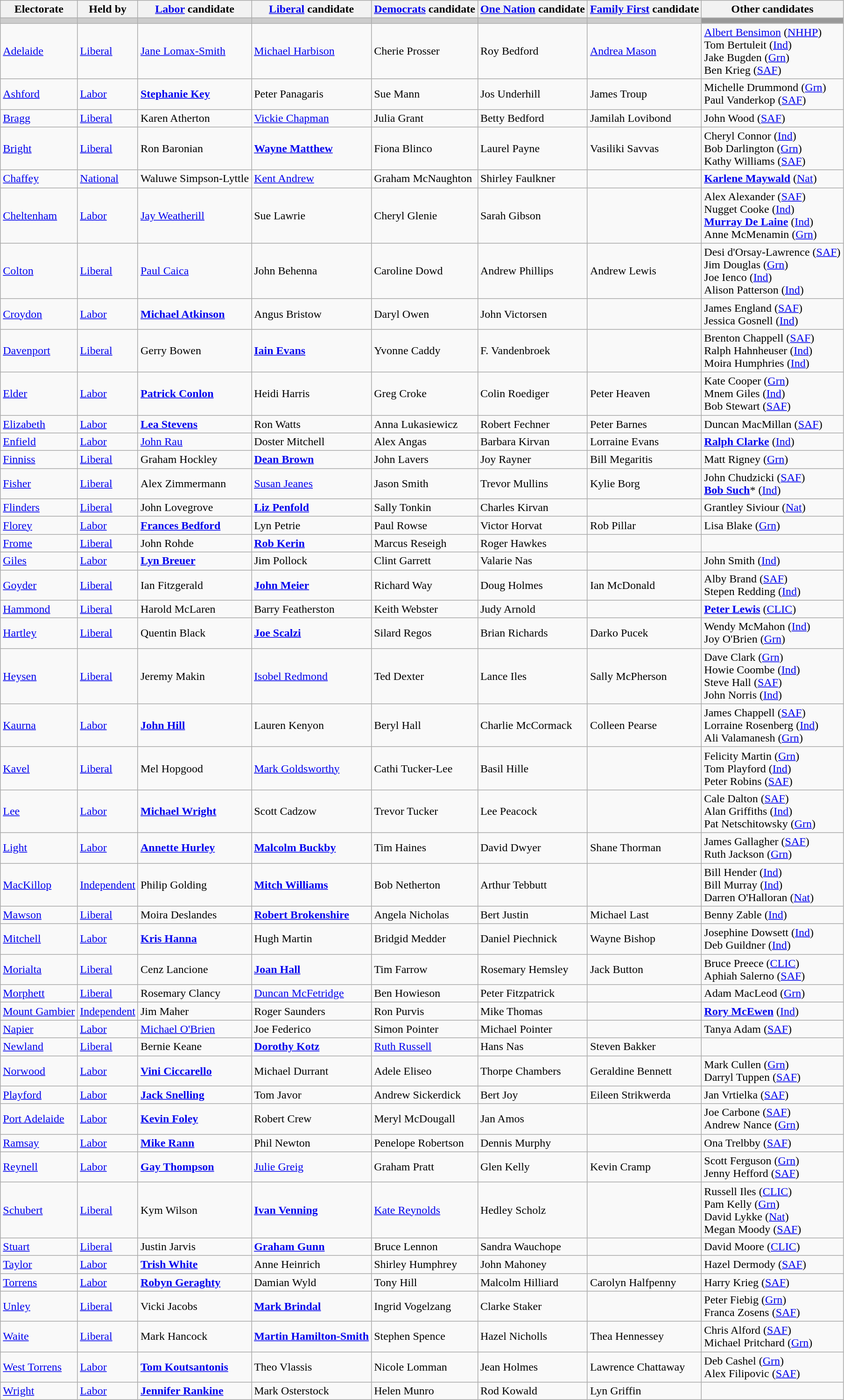<table class="wikitable">
<tr>
<th>Electorate</th>
<th>Held by</th>
<th><a href='#'>Labor</a> candidate</th>
<th><a href='#'>Liberal</a> candidate</th>
<th><a href='#'>Democrats</a> candidate</th>
<th><a href='#'>One Nation</a> candidate</th>
<th><a href='#'>Family First</a> candidate</th>
<th>Other candidates</th>
</tr>
<tr bgcolor="#cccccc">
<td></td>
<td></td>
<td></td>
<td></td>
<td></td>
<td></td>
<td></td>
<td bgcolor="#999999"></td>
</tr>
<tr>
<td><a href='#'>Adelaide</a></td>
<td><a href='#'>Liberal</a></td>
<td><a href='#'>Jane Lomax-Smith</a></td>
<td><a href='#'>Michael Harbison</a></td>
<td>Cherie Prosser</td>
<td>Roy Bedford</td>
<td><a href='#'>Andrea Mason</a></td>
<td><a href='#'>Albert Bensimon</a> (<a href='#'>NHHP</a>) <br> Tom Bertuleit (<a href='#'>Ind</a>) <br> Jake Bugden (<a href='#'>Grn</a>) <br> Ben Krieg (<a href='#'>SAF</a>)</td>
</tr>
<tr>
<td><a href='#'>Ashford</a></td>
<td><a href='#'>Labor</a></td>
<td><strong><a href='#'>Stephanie Key</a></strong></td>
<td>Peter Panagaris</td>
<td>Sue Mann</td>
<td>Jos Underhill</td>
<td>James Troup</td>
<td>Michelle Drummond (<a href='#'>Grn</a>) <br> Paul Vanderkop (<a href='#'>SAF</a>)</td>
</tr>
<tr>
<td><a href='#'>Bragg</a></td>
<td><a href='#'>Liberal</a></td>
<td>Karen Atherton</td>
<td><a href='#'>Vickie Chapman</a></td>
<td>Julia Grant</td>
<td>Betty Bedford</td>
<td>Jamilah Lovibond</td>
<td>John Wood (<a href='#'>SAF</a>)</td>
</tr>
<tr>
<td><a href='#'>Bright</a></td>
<td><a href='#'>Liberal</a></td>
<td>Ron Baronian</td>
<td><strong><a href='#'>Wayne Matthew</a></strong></td>
<td>Fiona Blinco</td>
<td>Laurel Payne</td>
<td>Vasiliki Savvas</td>
<td>Cheryl Connor (<a href='#'>Ind</a>) <br> Bob Darlington (<a href='#'>Grn</a>) <br> Kathy Williams (<a href='#'>SAF</a>)</td>
</tr>
<tr>
<td><a href='#'>Chaffey</a></td>
<td><a href='#'>National</a></td>
<td>Waluwe Simpson-Lyttle</td>
<td><a href='#'>Kent Andrew</a></td>
<td>Graham McNaughton</td>
<td>Shirley Faulkner</td>
<td></td>
<td><strong><a href='#'>Karlene Maywald</a></strong> (<a href='#'>Nat</a>)</td>
</tr>
<tr>
<td><a href='#'>Cheltenham</a></td>
<td><a href='#'>Labor</a></td>
<td><a href='#'>Jay Weatherill</a></td>
<td>Sue Lawrie</td>
<td>Cheryl Glenie</td>
<td>Sarah Gibson</td>
<td></td>
<td>Alex Alexander (<a href='#'>SAF</a>) <br> Nugget Cooke (<a href='#'>Ind</a>) <br> <strong><a href='#'>Murray De Laine</a></strong> (<a href='#'>Ind</a>) <br> Anne McMenamin (<a href='#'>Grn</a>)</td>
</tr>
<tr>
<td><a href='#'>Colton</a></td>
<td><a href='#'>Liberal</a></td>
<td><a href='#'>Paul Caica</a></td>
<td>John Behenna</td>
<td>Caroline Dowd</td>
<td>Andrew Phillips</td>
<td>Andrew Lewis</td>
<td>Desi d'Orsay-Lawrence (<a href='#'>SAF</a>) <br> Jim Douglas (<a href='#'>Grn</a>) <br> Joe Ienco (<a href='#'>Ind</a>) <br> Alison Patterson (<a href='#'>Ind</a>)</td>
</tr>
<tr>
<td><a href='#'>Croydon</a></td>
<td><a href='#'>Labor</a></td>
<td><strong><a href='#'>Michael Atkinson</a></strong></td>
<td>Angus Bristow</td>
<td>Daryl Owen</td>
<td>John Victorsen</td>
<td></td>
<td>James England (<a href='#'>SAF</a>) <br> Jessica Gosnell (<a href='#'>Ind</a>)</td>
</tr>
<tr>
<td><a href='#'>Davenport</a></td>
<td><a href='#'>Liberal</a></td>
<td>Gerry Bowen</td>
<td><strong><a href='#'>Iain Evans</a></strong></td>
<td>Yvonne Caddy</td>
<td>F. Vandenbroek</td>
<td></td>
<td>Brenton Chappell (<a href='#'>SAF</a>) <br> Ralph Hahnheuser (<a href='#'>Ind</a>) <br> Moira Humphries (<a href='#'>Ind</a>)</td>
</tr>
<tr>
<td><a href='#'>Elder</a></td>
<td><a href='#'>Labor</a></td>
<td><strong><a href='#'>Patrick Conlon</a></strong></td>
<td>Heidi Harris</td>
<td>Greg Croke</td>
<td>Colin Roediger</td>
<td>Peter Heaven</td>
<td>Kate Cooper (<a href='#'>Grn</a>) <br> Mnem Giles (<a href='#'>Ind</a>) <br> Bob Stewart (<a href='#'>SAF</a>)</td>
</tr>
<tr>
<td><a href='#'>Elizabeth</a></td>
<td><a href='#'>Labor</a></td>
<td><strong><a href='#'>Lea Stevens</a></strong></td>
<td>Ron Watts</td>
<td>Anna Lukasiewicz</td>
<td>Robert Fechner</td>
<td>Peter Barnes</td>
<td>Duncan MacMillan (<a href='#'>SAF</a>)</td>
</tr>
<tr>
<td><a href='#'>Enfield</a></td>
<td><a href='#'>Labor</a></td>
<td><a href='#'>John Rau</a></td>
<td>Doster Mitchell</td>
<td>Alex Angas</td>
<td>Barbara Kirvan</td>
<td>Lorraine Evans</td>
<td><strong><a href='#'>Ralph Clarke</a></strong> (<a href='#'>Ind</a>)</td>
</tr>
<tr>
<td><a href='#'>Finniss</a></td>
<td><a href='#'>Liberal</a></td>
<td>Graham Hockley</td>
<td><strong><a href='#'>Dean Brown</a></strong></td>
<td>John Lavers</td>
<td>Joy Rayner</td>
<td>Bill Megaritis</td>
<td>Matt Rigney (<a href='#'>Grn</a>)</td>
</tr>
<tr>
<td><a href='#'>Fisher</a></td>
<td><a href='#'>Liberal</a></td>
<td>Alex Zimmermann</td>
<td><a href='#'>Susan Jeanes</a></td>
<td>Jason Smith</td>
<td>Trevor Mullins</td>
<td>Kylie Borg</td>
<td>John Chudzicki (<a href='#'>SAF</a>) <br> <strong><a href='#'>Bob Such</a></strong>* (<a href='#'>Ind</a>)</td>
</tr>
<tr>
<td><a href='#'>Flinders</a></td>
<td><a href='#'>Liberal</a></td>
<td>John Lovegrove</td>
<td><strong><a href='#'>Liz Penfold</a></strong></td>
<td>Sally Tonkin</td>
<td>Charles Kirvan</td>
<td></td>
<td>Grantley Siviour (<a href='#'>Nat</a>)</td>
</tr>
<tr>
<td><a href='#'>Florey</a></td>
<td><a href='#'>Labor</a></td>
<td><strong><a href='#'>Frances Bedford</a></strong></td>
<td>Lyn Petrie</td>
<td>Paul Rowse</td>
<td>Victor Horvat</td>
<td>Rob Pillar</td>
<td>Lisa Blake (<a href='#'>Grn</a>)</td>
</tr>
<tr>
<td><a href='#'>Frome</a></td>
<td><a href='#'>Liberal</a></td>
<td>John Rohde</td>
<td><strong><a href='#'>Rob Kerin</a></strong></td>
<td>Marcus Reseigh</td>
<td>Roger Hawkes</td>
<td></td>
<td></td>
</tr>
<tr>
<td><a href='#'>Giles</a></td>
<td><a href='#'>Labor</a></td>
<td><strong><a href='#'>Lyn Breuer</a></strong></td>
<td>Jim Pollock</td>
<td>Clint Garrett</td>
<td>Valarie Nas</td>
<td></td>
<td>John Smith (<a href='#'>Ind</a>)</td>
</tr>
<tr>
<td><a href='#'>Goyder</a></td>
<td><a href='#'>Liberal</a></td>
<td>Ian Fitzgerald</td>
<td><strong><a href='#'>John Meier</a></strong></td>
<td>Richard Way</td>
<td>Doug Holmes</td>
<td>Ian McDonald</td>
<td>Alby Brand (<a href='#'>SAF</a>) <br> Stepen Redding (<a href='#'>Ind</a>)</td>
</tr>
<tr>
<td><a href='#'>Hammond</a></td>
<td><a href='#'>Liberal</a></td>
<td>Harold McLaren</td>
<td>Barry Featherston</td>
<td>Keith Webster</td>
<td>Judy Arnold</td>
<td></td>
<td><strong><a href='#'>Peter Lewis</a></strong> (<a href='#'>CLIC</a>)</td>
</tr>
<tr>
<td><a href='#'>Hartley</a></td>
<td><a href='#'>Liberal</a></td>
<td>Quentin Black</td>
<td><strong><a href='#'>Joe Scalzi</a></strong></td>
<td>Silard Regos</td>
<td>Brian Richards</td>
<td>Darko Pucek</td>
<td>Wendy McMahon (<a href='#'>Ind</a>) <br> Joy O'Brien (<a href='#'>Grn</a>)</td>
</tr>
<tr>
<td><a href='#'>Heysen</a></td>
<td><a href='#'>Liberal</a></td>
<td>Jeremy Makin</td>
<td><a href='#'>Isobel Redmond</a></td>
<td>Ted Dexter</td>
<td>Lance Iles</td>
<td>Sally McPherson</td>
<td>Dave Clark (<a href='#'>Grn</a>) <br> Howie Coombe (<a href='#'>Ind</a>) <br> Steve Hall (<a href='#'>SAF</a>) <br> John Norris (<a href='#'>Ind</a>)</td>
</tr>
<tr>
<td><a href='#'>Kaurna</a></td>
<td><a href='#'>Labor</a></td>
<td><strong><a href='#'>John Hill</a></strong></td>
<td>Lauren Kenyon</td>
<td>Beryl Hall</td>
<td>Charlie McCormack</td>
<td>Colleen Pearse</td>
<td>James Chappell (<a href='#'>SAF</a>) <br> Lorraine Rosenberg (<a href='#'>Ind</a>) <br> Ali Valamanesh (<a href='#'>Grn</a>)</td>
</tr>
<tr>
<td><a href='#'>Kavel</a></td>
<td><a href='#'>Liberal</a></td>
<td>Mel Hopgood</td>
<td><a href='#'>Mark Goldsworthy</a></td>
<td>Cathi Tucker-Lee</td>
<td>Basil Hille</td>
<td></td>
<td>Felicity Martin (<a href='#'>Grn</a>) <br> Tom Playford (<a href='#'>Ind</a>) <br> Peter Robins (<a href='#'>SAF</a>)</td>
</tr>
<tr>
<td><a href='#'>Lee</a></td>
<td><a href='#'>Labor</a></td>
<td><strong><a href='#'>Michael Wright</a></strong></td>
<td>Scott Cadzow</td>
<td>Trevor Tucker</td>
<td>Lee Peacock</td>
<td></td>
<td>Cale Dalton (<a href='#'>SAF</a>) <br> Alan Griffiths (<a href='#'>Ind</a>) <br> Pat Netschitowsky (<a href='#'>Grn</a>)</td>
</tr>
<tr>
<td><a href='#'>Light</a></td>
<td><a href='#'>Labor</a></td>
<td><strong><a href='#'>Annette Hurley</a></strong></td>
<td><strong><a href='#'>Malcolm Buckby</a></strong></td>
<td>Tim Haines</td>
<td>David Dwyer</td>
<td>Shane Thorman</td>
<td>James Gallagher (<a href='#'>SAF</a>) <br> Ruth Jackson (<a href='#'>Grn</a>)</td>
</tr>
<tr>
<td><a href='#'>MacKillop</a></td>
<td><a href='#'>Independent</a></td>
<td>Philip Golding</td>
<td><strong><a href='#'>Mitch Williams</a></strong></td>
<td>Bob Netherton</td>
<td>Arthur Tebbutt</td>
<td></td>
<td>Bill Hender (<a href='#'>Ind</a>) <br> Bill Murray (<a href='#'>Ind</a>) <br> Darren O'Halloran (<a href='#'>Nat</a>)</td>
</tr>
<tr>
<td><a href='#'>Mawson</a></td>
<td><a href='#'>Liberal</a></td>
<td>Moira Deslandes</td>
<td><strong><a href='#'>Robert Brokenshire</a></strong></td>
<td>Angela Nicholas</td>
<td>Bert Justin</td>
<td>Michael Last</td>
<td>Benny Zable (<a href='#'>Ind</a>)</td>
</tr>
<tr>
<td><a href='#'>Mitchell</a></td>
<td><a href='#'>Labor</a></td>
<td><strong><a href='#'>Kris Hanna</a></strong></td>
<td>Hugh Martin</td>
<td>Bridgid Medder</td>
<td>Daniel Piechnick</td>
<td>Wayne Bishop</td>
<td>Josephine Dowsett (<a href='#'>Ind</a>) <br> Deb Guildner (<a href='#'>Ind</a>)</td>
</tr>
<tr>
<td><a href='#'>Morialta</a></td>
<td><a href='#'>Liberal</a></td>
<td>Cenz Lancione</td>
<td><strong><a href='#'>Joan Hall</a></strong></td>
<td>Tim Farrow</td>
<td>Rosemary Hemsley</td>
<td>Jack Button</td>
<td>Bruce Preece (<a href='#'>CLIC</a>) <br> Aphiah Salerno (<a href='#'>SAF</a>)</td>
</tr>
<tr>
<td><a href='#'>Morphett</a></td>
<td><a href='#'>Liberal</a></td>
<td>Rosemary Clancy</td>
<td><a href='#'>Duncan McFetridge</a></td>
<td>Ben Howieson</td>
<td>Peter Fitzpatrick</td>
<td></td>
<td>Adam MacLeod (<a href='#'>Grn</a>)</td>
</tr>
<tr>
<td><a href='#'>Mount Gambier</a></td>
<td><a href='#'>Independent</a></td>
<td>Jim Maher</td>
<td>Roger Saunders</td>
<td>Ron Purvis</td>
<td>Mike Thomas</td>
<td></td>
<td><strong><a href='#'>Rory McEwen</a></strong> (<a href='#'>Ind</a>)</td>
</tr>
<tr>
<td><a href='#'>Napier</a></td>
<td><a href='#'>Labor</a></td>
<td><a href='#'>Michael O'Brien</a></td>
<td>Joe Federico</td>
<td>Simon Pointer</td>
<td>Michael Pointer</td>
<td></td>
<td>Tanya Adam (<a href='#'>SAF</a>)</td>
</tr>
<tr>
<td><a href='#'>Newland</a></td>
<td><a href='#'>Liberal</a></td>
<td>Bernie Keane</td>
<td><strong><a href='#'>Dorothy Kotz</a></strong></td>
<td><a href='#'>Ruth Russell</a></td>
<td>Hans Nas</td>
<td>Steven Bakker</td>
<td></td>
</tr>
<tr>
<td><a href='#'>Norwood</a></td>
<td><a href='#'>Labor</a></td>
<td><strong><a href='#'>Vini Ciccarello</a></strong></td>
<td>Michael Durrant</td>
<td>Adele Eliseo</td>
<td>Thorpe Chambers</td>
<td>Geraldine Bennett</td>
<td>Mark Cullen (<a href='#'>Grn</a>) <br> Darryl Tuppen (<a href='#'>SAF</a>)</td>
</tr>
<tr>
<td><a href='#'>Playford</a></td>
<td><a href='#'>Labor</a></td>
<td><strong><a href='#'>Jack Snelling</a></strong></td>
<td>Tom Javor</td>
<td>Andrew Sickerdick</td>
<td>Bert Joy</td>
<td>Eileen Strikwerda</td>
<td>Jan Vrtielka (<a href='#'>SAF</a>)</td>
</tr>
<tr>
<td><a href='#'>Port Adelaide</a></td>
<td><a href='#'>Labor</a></td>
<td><strong><a href='#'>Kevin Foley</a></strong></td>
<td>Robert Crew</td>
<td>Meryl McDougall</td>
<td>Jan Amos</td>
<td></td>
<td>Joe Carbone (<a href='#'>SAF</a>) <br> Andrew Nance (<a href='#'>Grn</a>)</td>
</tr>
<tr>
<td><a href='#'>Ramsay</a></td>
<td><a href='#'>Labor</a></td>
<td><strong><a href='#'>Mike Rann</a></strong></td>
<td>Phil Newton</td>
<td>Penelope Robertson</td>
<td>Dennis Murphy</td>
<td></td>
<td>Ona Trelbby (<a href='#'>SAF</a>)</td>
</tr>
<tr>
<td><a href='#'>Reynell</a></td>
<td><a href='#'>Labor</a></td>
<td><strong><a href='#'>Gay Thompson</a></strong></td>
<td><a href='#'>Julie Greig</a></td>
<td>Graham Pratt</td>
<td>Glen Kelly</td>
<td>Kevin Cramp</td>
<td>Scott Ferguson (<a href='#'>Grn</a>) <br> Jenny Hefford (<a href='#'>SAF</a>)</td>
</tr>
<tr>
<td><a href='#'>Schubert</a></td>
<td><a href='#'>Liberal</a></td>
<td>Kym Wilson</td>
<td><strong><a href='#'>Ivan Venning</a></strong></td>
<td><a href='#'>Kate Reynolds</a></td>
<td>Hedley Scholz</td>
<td></td>
<td>Russell Iles (<a href='#'>CLIC</a>) <br> Pam Kelly (<a href='#'>Grn</a>) <br> David Lykke (<a href='#'>Nat</a>) <br> Megan Moody (<a href='#'>SAF</a>)</td>
</tr>
<tr>
<td><a href='#'>Stuart</a></td>
<td><a href='#'>Liberal</a></td>
<td>Justin Jarvis</td>
<td><strong><a href='#'>Graham Gunn</a></strong></td>
<td>Bruce Lennon</td>
<td>Sandra Wauchope</td>
<td></td>
<td>David Moore (<a href='#'>CLIC</a>)</td>
</tr>
<tr>
<td><a href='#'>Taylor</a></td>
<td><a href='#'>Labor</a></td>
<td><strong><a href='#'>Trish White</a></strong></td>
<td>Anne Heinrich</td>
<td>Shirley Humphrey</td>
<td>John Mahoney</td>
<td></td>
<td>Hazel Dermody (<a href='#'>SAF</a>)</td>
</tr>
<tr>
<td><a href='#'>Torrens</a></td>
<td><a href='#'>Labor</a></td>
<td><strong><a href='#'>Robyn Geraghty</a></strong></td>
<td>Damian Wyld</td>
<td>Tony Hill</td>
<td>Malcolm Hilliard</td>
<td>Carolyn Halfpenny</td>
<td>Harry Krieg (<a href='#'>SAF</a>)</td>
</tr>
<tr>
<td><a href='#'>Unley</a></td>
<td><a href='#'>Liberal</a></td>
<td>Vicki Jacobs</td>
<td><strong><a href='#'>Mark Brindal</a></strong></td>
<td>Ingrid Vogelzang</td>
<td>Clarke Staker</td>
<td></td>
<td>Peter Fiebig (<a href='#'>Grn</a>) <br> Franca Zosens (<a href='#'>SAF</a>)</td>
</tr>
<tr>
<td><a href='#'>Waite</a></td>
<td><a href='#'>Liberal</a></td>
<td>Mark Hancock</td>
<td><strong><a href='#'>Martin Hamilton-Smith</a></strong></td>
<td>Stephen Spence</td>
<td>Hazel Nicholls</td>
<td>Thea Hennessey</td>
<td>Chris Alford (<a href='#'>SAF</a>) <br> Michael Pritchard (<a href='#'>Grn</a>)</td>
</tr>
<tr>
<td><a href='#'>West Torrens</a></td>
<td><a href='#'>Labor</a></td>
<td><strong><a href='#'>Tom Koutsantonis</a></strong></td>
<td>Theo Vlassis</td>
<td>Nicole Lomman</td>
<td>Jean Holmes</td>
<td>Lawrence Chattaway</td>
<td>Deb Cashel (<a href='#'>Grn</a>) <br> Alex Filipovic (<a href='#'>SAF</a>)</td>
</tr>
<tr>
<td><a href='#'>Wright</a></td>
<td><a href='#'>Labor</a></td>
<td><strong><a href='#'>Jennifer Rankine</a></strong></td>
<td>Mark Osterstock</td>
<td>Helen Munro</td>
<td>Rod Kowald</td>
<td>Lyn Griffin</td>
<td></td>
</tr>
</table>
